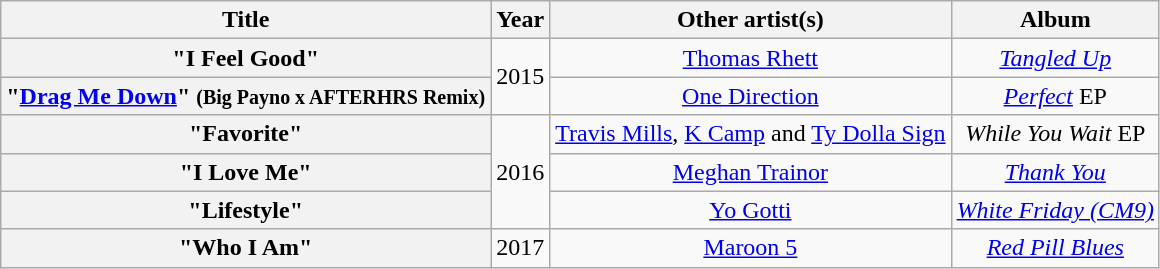<table class="wikitable plainrowheaders" style="text-align:center;">
<tr>
<th scope="col">Title</th>
<th scope="col" style="width:1em;">Year</th>
<th scope="col">Other artist(s)</th>
<th scope="col">Album</th>
</tr>
<tr>
<th scope="row">"I Feel Good"</th>
<td rowspan=2>2015</td>
<td><a href='#'>Thomas Rhett</a></td>
<td><em><a href='#'>Tangled Up</a></em></td>
</tr>
<tr>
<th scope="row">"<a href='#'>Drag Me Down</a>" <small>(Big Payno x AFTERHRS Remix)</small></th>
<td><a href='#'>One Direction</a></td>
<td><em><a href='#'>Perfect</a></em> EP</td>
</tr>
<tr>
<th scope="row">"Favorite"</th>
<td rowspan="3">2016</td>
<td><a href='#'>Travis Mills</a>, <a href='#'>K Camp</a> and <a href='#'>Ty Dolla Sign</a></td>
<td><em>While You Wait</em> EP</td>
</tr>
<tr>
<th scope="row">"I Love Me"</th>
<td><a href='#'>Meghan Trainor</a></td>
<td><em><a href='#'>Thank You</a></em></td>
</tr>
<tr>
<th scope="row">"Lifestyle"</th>
<td><a href='#'>Yo Gotti</a></td>
<td><em><a href='#'>White Friday (CM9)</a></em></td>
</tr>
<tr>
<th scope="row">"Who I Am"</th>
<td>2017</td>
<td><a href='#'>Maroon 5</a></td>
<td><em><a href='#'>Red Pill Blues</a></em></td>
</tr>
</table>
